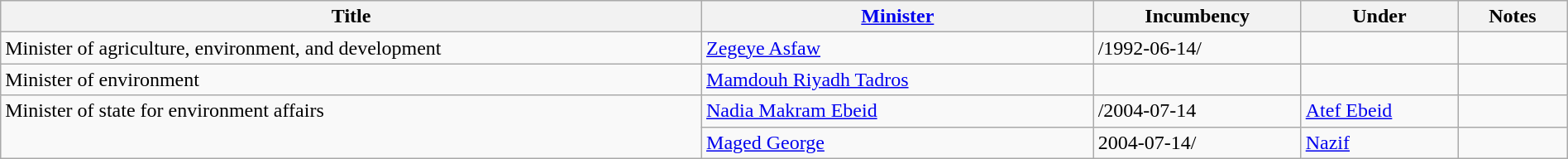<table class="wikitable" style="width:100%;">
<tr>
<th>Title</th>
<th style="width:25%;"><a href='#'>Minister</a></th>
<th style="width:160px;">Incumbency</th>
<th style="width:10%;">Under</th>
<th style="width:7%;">Notes</th>
</tr>
<tr>
<td>Minister of agriculture, environment, and development</td>
<td><a href='#'>Zegeye Asfaw</a></td>
<td>/1992-06-14/</td>
<td></td>
<td></td>
</tr>
<tr>
<td>Minister of environment</td>
<td><a href='#'>Mamdouh Riyadh Tadros</a></td>
<td></td>
<td></td>
<td></td>
</tr>
<tr>
<td rowspan="2" style="vertical-align:top;">Minister of state for environment affairs</td>
<td><a href='#'>Nadia Makram Ebeid</a></td>
<td>/2004-07-14</td>
<td><a href='#'>Atef Ebeid</a></td>
<td></td>
</tr>
<tr>
<td><a href='#'>Maged George</a></td>
<td>2004-07-14/</td>
<td><a href='#'>Nazif</a></td>
<td></td>
</tr>
</table>
